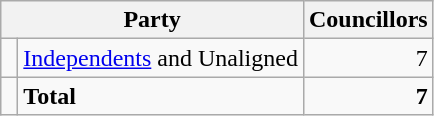<table class="wikitable">
<tr>
<th colspan="2">Party</th>
<th>Councillors</th>
</tr>
<tr>
<td> </td>
<td><a href='#'>Independents</a> and Unaligned</td>
<td align=right>7</td>
</tr>
<tr>
<td></td>
<td><strong>Total</strong></td>
<td align=right><strong>7</strong></td>
</tr>
</table>
